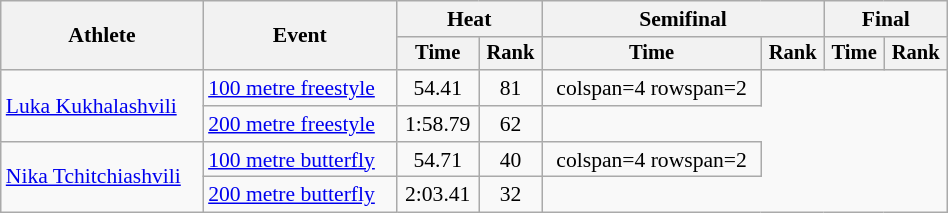<table class="wikitable" style="text-align:center; font-size:90%; width:50%;">
<tr>
<th rowspan="2">Athlete</th>
<th rowspan="2">Event</th>
<th colspan="2">Heat</th>
<th colspan="2">Semifinal</th>
<th colspan="2">Final</th>
</tr>
<tr style="font-size:95%">
<th>Time</th>
<th>Rank</th>
<th>Time</th>
<th>Rank</th>
<th>Time</th>
<th>Rank</th>
</tr>
<tr align=center>
<td align=left rowspan=2><a href='#'>Luka Kukhalashvili</a></td>
<td align=left><a href='#'>100 metre freestyle</a></td>
<td>54.41</td>
<td>81</td>
<td>colspan=4  rowspan=2 </td>
</tr>
<tr align=center>
<td align=left><a href='#'>200 metre freestyle</a></td>
<td>1:58.79</td>
<td>62</td>
</tr>
<tr align=center>
<td align=left rowspan=2><a href='#'>Nika Tchitchiashvili</a></td>
<td align=left><a href='#'>100 metre butterfly</a></td>
<td>54.71</td>
<td>40</td>
<td>colspan=4  rowspan=2 </td>
</tr>
<tr align=center>
<td align=left><a href='#'>200 metre butterfly</a></td>
<td>2:03.41</td>
<td>32</td>
</tr>
</table>
